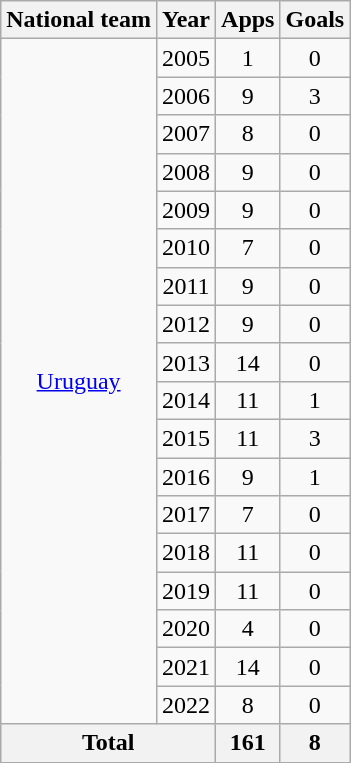<table class="wikitable" style="text-align:center">
<tr>
<th>National team</th>
<th>Year</th>
<th>Apps</th>
<th>Goals</th>
</tr>
<tr>
<td rowspan="18"><a href='#'>Uruguay</a></td>
<td>2005</td>
<td>1</td>
<td>0</td>
</tr>
<tr>
<td>2006</td>
<td>9</td>
<td>3</td>
</tr>
<tr>
<td>2007</td>
<td>8</td>
<td>0</td>
</tr>
<tr>
<td>2008</td>
<td>9</td>
<td>0</td>
</tr>
<tr>
<td>2009</td>
<td>9</td>
<td>0</td>
</tr>
<tr>
<td>2010</td>
<td>7</td>
<td>0</td>
</tr>
<tr>
<td>2011</td>
<td>9</td>
<td>0</td>
</tr>
<tr>
<td>2012</td>
<td>9</td>
<td>0</td>
</tr>
<tr>
<td>2013</td>
<td>14</td>
<td>0</td>
</tr>
<tr>
<td>2014</td>
<td>11</td>
<td>1</td>
</tr>
<tr>
<td>2015</td>
<td>11</td>
<td>3</td>
</tr>
<tr>
<td>2016</td>
<td>9</td>
<td>1</td>
</tr>
<tr>
<td>2017</td>
<td>7</td>
<td>0</td>
</tr>
<tr>
<td>2018</td>
<td>11</td>
<td>0</td>
</tr>
<tr>
<td>2019</td>
<td>11</td>
<td>0</td>
</tr>
<tr>
<td>2020</td>
<td>4</td>
<td>0</td>
</tr>
<tr>
<td>2021</td>
<td>14</td>
<td>0</td>
</tr>
<tr>
<td>2022</td>
<td>8</td>
<td>0</td>
</tr>
<tr>
<th colspan="2">Total</th>
<th>161</th>
<th>8</th>
</tr>
</table>
